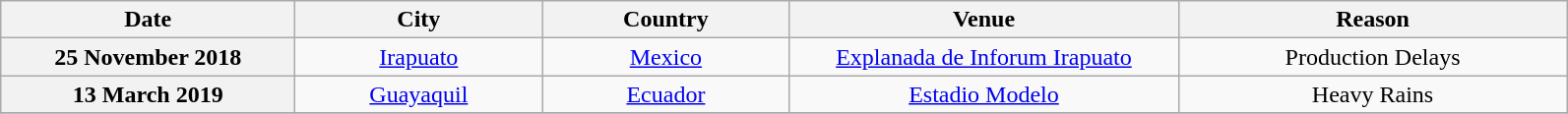<table class="wikitable plainrowheaders" style="text-align:center;">
<tr>
<th scope="col" style="width:12em;">Date</th>
<th scope="col" style="width:10em;">City</th>
<th scope="col" style="width:10em;">Country</th>
<th scope="col" style="width:16em;">Venue</th>
<th scope="col" style="width:16em;">Reason</th>
</tr>
<tr>
<th scope="row" style="text-align:center;">25 November 2018</th>
<td><a href='#'>Irapuato</a></td>
<td><a href='#'>Mexico</a></td>
<td><a href='#'>Explanada de Inforum Irapuato</a></td>
<td>Production Delays</td>
</tr>
<tr>
<th scope="row" style="text-align:center;">13 March 2019</th>
<td><a href='#'>Guayaquil</a></td>
<td><a href='#'>Ecuador</a></td>
<td><a href='#'>Estadio Modelo</a></td>
<td>Heavy Rains</td>
</tr>
<tr>
</tr>
</table>
